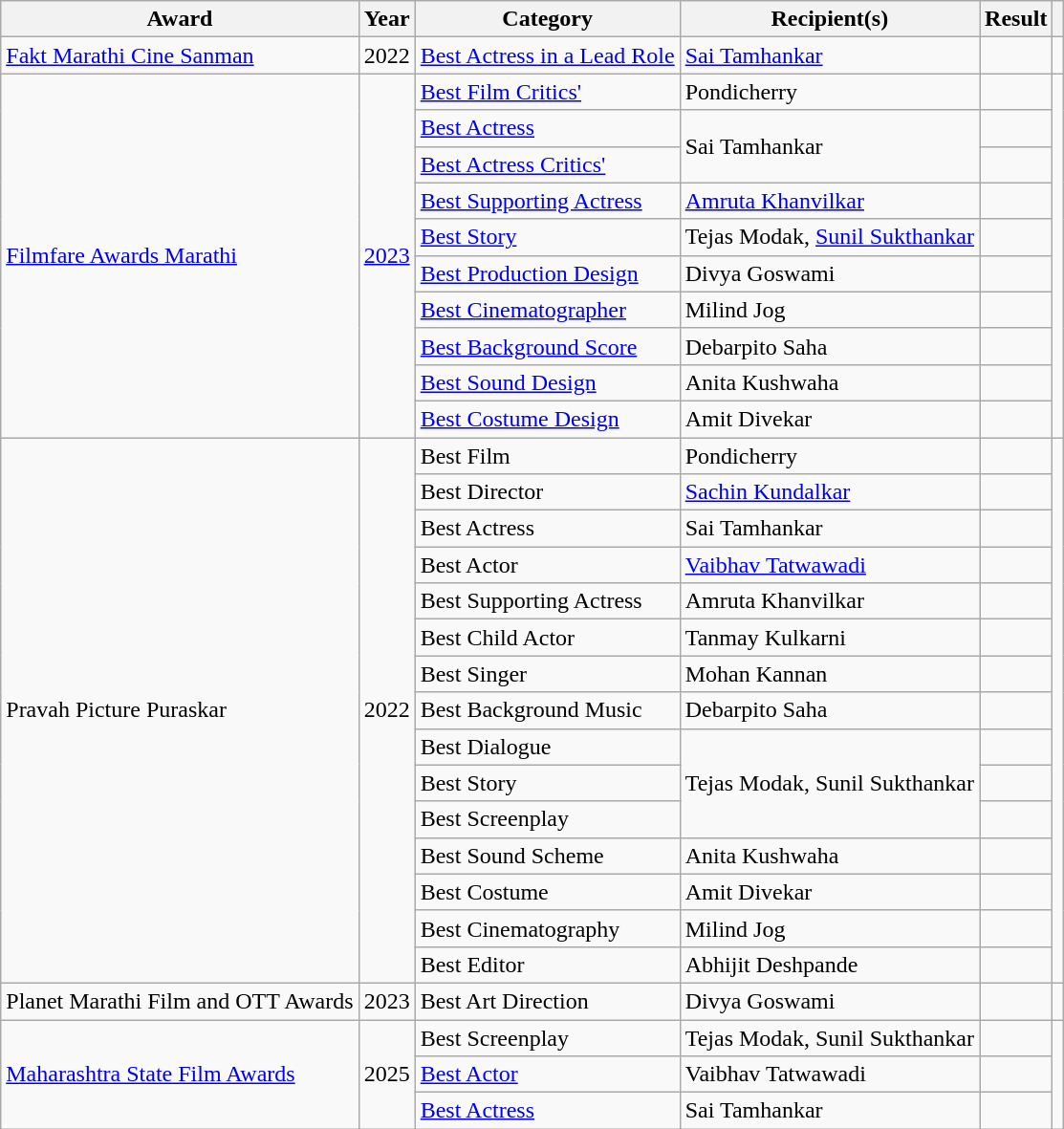<table class="wikitable plainrowheaders sortable">
<tr>
<th>Award</th>
<th>Year</th>
<th>Category</th>
<th>Recipient(s)</th>
<th>Result</th>
<th scope="col" class="unsortable"></th>
</tr>
<tr>
<td><a href='#'>Fakt Marathi Cine Sanman</a></td>
<td>2022</td>
<td><a href='#'>Best Actress in a Lead Role</a></td>
<td><a href='#'>Sai Tamhankar</a></td>
<td></td>
<td></td>
</tr>
<tr>
<td rowspan="10"><a href='#'>Filmfare Awards Marathi</a></td>
<td rowspan="10"><a href='#'>2023</a></td>
<td><a href='#'>Best Film Critics'</a></td>
<td>Pondicherry</td>
<td></td>
<td rowspan="10"></td>
</tr>
<tr>
<td><a href='#'>Best Actress</a></td>
<td rowspan="2">Sai Tamhankar</td>
<td></td>
</tr>
<tr>
<td><a href='#'>Best Actress Critics'</a></td>
<td></td>
</tr>
<tr>
<td><a href='#'>Best Supporting Actress</a></td>
<td><a href='#'>Amruta Khanvilkar</a></td>
<td></td>
</tr>
<tr>
<td><a href='#'>Best Story</a></td>
<td>Tejas Modak, <a href='#'>Sunil Sukthankar</a></td>
<td></td>
</tr>
<tr>
<td><a href='#'>Best Production Design</a></td>
<td>Divya Goswami</td>
<td></td>
</tr>
<tr>
<td><a href='#'>Best Cinematographer</a></td>
<td>Milind Jog</td>
<td></td>
</tr>
<tr>
<td><a href='#'>Best Background Score</a></td>
<td>Debarpito Saha</td>
<td></td>
</tr>
<tr>
<td><a href='#'>Best Sound Design</a></td>
<td>Anita Kushwaha</td>
<td></td>
</tr>
<tr>
<td><a href='#'>Best Costume Design</a></td>
<td>Amit Divekar</td>
<td></td>
</tr>
<tr>
<td rowspan="15">Pravah Picture Puraskar</td>
<td rowspan="15">2022</td>
<td>Best Film</td>
<td>Pondicherry</td>
<td></td>
<td rowspan="15"></td>
</tr>
<tr>
<td>Best Director</td>
<td><a href='#'>Sachin Kundalkar</a></td>
<td></td>
</tr>
<tr>
<td>Best Actress</td>
<td>Sai Tamhankar</td>
<td></td>
</tr>
<tr>
<td>Best Actor</td>
<td><a href='#'>Vaibhav Tatwawadi</a></td>
<td></td>
</tr>
<tr>
<td>Best Supporting Actress</td>
<td>Amruta Khanvilkar</td>
<td></td>
</tr>
<tr>
<td>Best Child Actor</td>
<td>Tanmay Kulkarni</td>
<td></td>
</tr>
<tr>
<td>Best Singer</td>
<td>Mohan Kannan</td>
<td></td>
</tr>
<tr>
<td>Best Background Music</td>
<td>Debarpito Saha</td>
<td></td>
</tr>
<tr>
<td>Best Dialogue</td>
<td rowspan="3">Tejas Modak, Sunil Sukthankar</td>
<td></td>
</tr>
<tr>
<td>Best Story</td>
<td></td>
</tr>
<tr>
<td>Best Screenplay</td>
<td></td>
</tr>
<tr>
<td>Best Sound Scheme</td>
<td>Anita Kushwaha</td>
<td></td>
</tr>
<tr>
<td>Best Costume</td>
<td>Amit Divekar</td>
<td></td>
</tr>
<tr>
<td>Best Cinematography</td>
<td>Milind Jog</td>
<td></td>
</tr>
<tr>
<td>Best Editor</td>
<td>Abhijit Deshpande</td>
<td></td>
</tr>
<tr>
<td>Planet Marathi Film and OTT Awards</td>
<td>2023</td>
<td>Best Art Direction</td>
<td>Divya Goswami</td>
<td></td>
<td></td>
</tr>
<tr>
<td rowspan="3"><a href='#'>Maharashtra State Film Awards</a></td>
<td rowspan="3">2025</td>
<td>Best Screenplay</td>
<td>Tejas Modak, Sunil Sukthankar</td>
<td></td>
<td rowspan="3"></td>
</tr>
<tr>
<td><a href='#'>Best Actor</a></td>
<td>Vaibhav Tatwawadi</td>
<td></td>
</tr>
<tr>
<td><a href='#'>Best Actress</a></td>
<td>Sai Tamhankar</td>
<td></td>
</tr>
</table>
